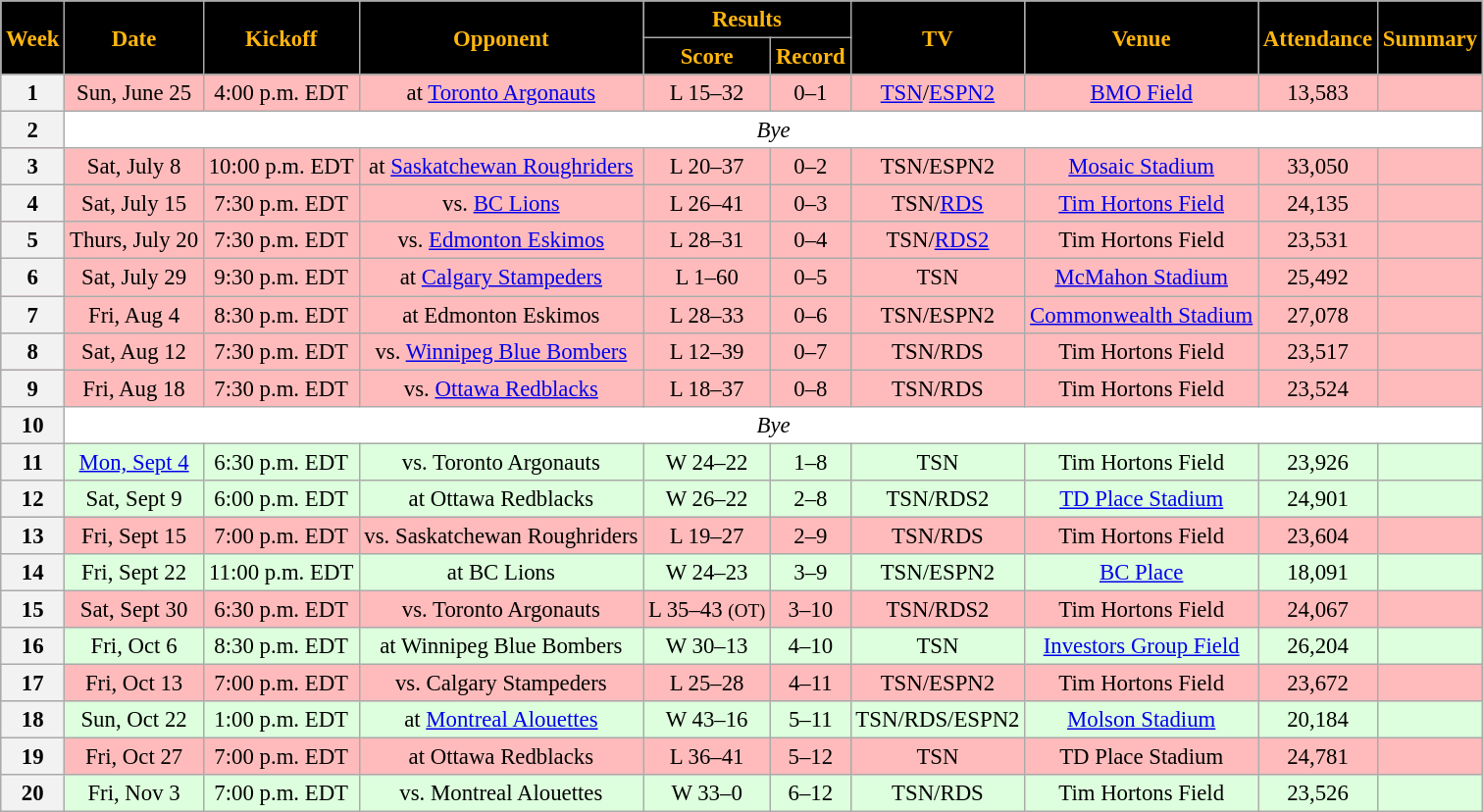<table class="wikitable" style="font-size: 95%;">
<tr>
<th style="background:black;color:#FFB60F;" rowspan=2>Week</th>
<th style="background:black;color:#FFB60F;" rowspan=2>Date</th>
<th style="background:black;color:#FFB60F;" rowspan=2>Kickoff</th>
<th style="background:black;color:#FFB60F;" rowspan=2>Opponent</th>
<th style="background:black;color:#FFB60F;" colspan=2>Results</th>
<th style="background:black;color:#FFB60F;" rowspan=2>TV</th>
<th style="background:black;color:#FFB60F;" rowspan=2>Venue</th>
<th style="background:black;color:#FFB60F;" rowspan=2>Attendance</th>
<th style="background:black;color:#FFB60F;" rowspan=2>Summary</th>
</tr>
<tr>
<th style="background:black;color:#FFB60F;">Score</th>
<th style="background:black;color:#FFB60F;">Record</th>
</tr>
<tr align="center" bgcolor="ffbbbb">
<th align="center"><strong>1</strong></th>
<td align="center">Sun, June 25</td>
<td align="center">4:00 p.m. EDT</td>
<td align="center">at <a href='#'>Toronto Argonauts</a></td>
<td align="center">L 15–32</td>
<td align="center">0–1</td>
<td align="center"><a href='#'>TSN</a>/<a href='#'>ESPN2</a></td>
<td align="center"><a href='#'>BMO Field</a></td>
<td align="center">13,583</td>
<td align="center"></td>
</tr>
<tr align="center" bgcolor="ffffff">
<th align="center"><strong>2</strong></th>
<td colspan=9 align="center" valign="middle"><em>Bye</em></td>
</tr>
<tr align="center" bgcolor="ffbbbb">
<th align="center"><strong>3</strong></th>
<td align="center">Sat, July 8</td>
<td align="center">10:00 p.m. EDT</td>
<td align="center">at <a href='#'>Saskatchewan Roughriders</a></td>
<td align="center">L 20–37</td>
<td align="center">0–2</td>
<td align="center">TSN/ESPN2</td>
<td align="center"><a href='#'>Mosaic Stadium</a></td>
<td align="center">33,050</td>
<td align="center"></td>
</tr>
<tr align="center" bgcolor="ffbbbb">
<th align="center"><strong>4</strong></th>
<td align="center">Sat, July 15</td>
<td align="center">7:30 p.m. EDT</td>
<td align="center">vs. <a href='#'>BC Lions</a></td>
<td align="center">L 26–41</td>
<td align="center">0–3</td>
<td align="center">TSN/<a href='#'>RDS</a></td>
<td align="center"><a href='#'>Tim Hortons Field</a></td>
<td align="center">24,135</td>
<td align="center"></td>
</tr>
<tr align="center" bgcolor="ffbbbb">
<th align="center"><strong>5</strong></th>
<td align="center">Thurs, July 20</td>
<td align="center">7:30 p.m. EDT</td>
<td align="center">vs. <a href='#'>Edmonton Eskimos</a></td>
<td align="center">L 28–31</td>
<td align="center">0–4</td>
<td align="center">TSN/<a href='#'>RDS2</a></td>
<td align="center">Tim Hortons Field</td>
<td align="center">23,531</td>
<td align="center"></td>
</tr>
<tr align="center" bgcolor="ffbbbb">
<th align="center"><strong>6</strong></th>
<td align="center">Sat, July 29</td>
<td align="center">9:30 p.m. EDT</td>
<td align="center">at <a href='#'>Calgary Stampeders</a></td>
<td align="center">L 1–60</td>
<td align="center">0–5</td>
<td align="center">TSN</td>
<td align="center"><a href='#'>McMahon Stadium</a></td>
<td align="center">25,492</td>
<td align="center"></td>
</tr>
<tr align="center" bgcolor="ffbbbb">
<th align="center"><strong>7</strong></th>
<td align="center">Fri, Aug 4</td>
<td align="center">8:30 p.m. EDT</td>
<td align="center">at Edmonton Eskimos</td>
<td align="center">L 28–33</td>
<td align="center">0–6</td>
<td align="center">TSN/ESPN2</td>
<td align="center"><a href='#'>Commonwealth Stadium</a></td>
<td align="center">27,078</td>
<td align="center"></td>
</tr>
<tr align="center" bgcolor="ffbbbb">
<th align="center"><strong>8</strong></th>
<td align="center">Sat, Aug 12</td>
<td align="center">7:30 p.m. EDT</td>
<td align="center">vs. <a href='#'>Winnipeg Blue Bombers</a></td>
<td align="center">L 12–39</td>
<td align="center">0–7</td>
<td align="center">TSN/RDS</td>
<td align="center">Tim Hortons Field</td>
<td align="center">23,517</td>
<td align="center"></td>
</tr>
<tr align="center" bgcolor="ffbbbb">
<th align="center"><strong>9</strong></th>
<td align="center">Fri, Aug 18</td>
<td align="center">7:30 p.m. EDT</td>
<td align="center">vs. <a href='#'>Ottawa Redblacks</a></td>
<td align="center">L 18–37</td>
<td align="center">0–8</td>
<td align="center">TSN/RDS</td>
<td align="center">Tim Hortons Field</td>
<td align="center">23,524</td>
<td align="center"></td>
</tr>
<tr align="center" bgcolor="ffffff">
<th align="center"><strong>10</strong></th>
<td colspan=9 align="center" valign="middle"><em>Bye</em></td>
</tr>
<tr align="center" bgcolor="ddffdd">
<th align="center"><strong>11</strong></th>
<td align="center"><a href='#'>Mon, Sept 4</a></td>
<td align="center">6:30 p.m. EDT</td>
<td align="center">vs. Toronto Argonauts</td>
<td align="center">W 24–22</td>
<td align="center">1–8</td>
<td align="center">TSN</td>
<td align="center">Tim Hortons Field</td>
<td align="center">23,926</td>
<td align="center"></td>
</tr>
<tr align="center" bgcolor="ddffdd">
<th align="center"><strong>12</strong></th>
<td align="center">Sat, Sept 9</td>
<td align="center">6:00 p.m. EDT</td>
<td align="center">at Ottawa Redblacks</td>
<td align="center">W 26–22</td>
<td align="center">2–8</td>
<td align="center">TSN/RDS2</td>
<td align="center"><a href='#'>TD Place Stadium</a></td>
<td align="center">24,901</td>
<td align="center"></td>
</tr>
<tr align="center" bgcolor="ffbbbb">
<th align="center"><strong>13</strong></th>
<td align="center">Fri, Sept 15</td>
<td align="center">7:00 p.m. EDT</td>
<td align="center">vs. Saskatchewan Roughriders</td>
<td align="center">L 19–27</td>
<td align="center">2–9</td>
<td align="center">TSN/RDS</td>
<td align="center">Tim Hortons Field</td>
<td align="center">23,604</td>
<td align="center"></td>
</tr>
<tr align="center" bgcolor="ddffdd">
<th align="center"><strong>14</strong></th>
<td align="center">Fri, Sept 22</td>
<td align="center">11:00 p.m. EDT</td>
<td align="center">at BC Lions</td>
<td align="center">W 24–23</td>
<td align="center">3–9</td>
<td align="center">TSN/ESPN2</td>
<td align="center"><a href='#'>BC Place</a></td>
<td align="center">18,091</td>
<td align="center"></td>
</tr>
<tr align="center" bgcolor="ffbbbb">
<th align="center"><strong>15</strong></th>
<td align="center">Sat, Sept 30</td>
<td align="center">6:30 p.m. EDT</td>
<td align="center">vs. Toronto Argonauts</td>
<td align="center">L 35–43 <small>(OT)</small></td>
<td align="center">3–10</td>
<td align="center">TSN/RDS2</td>
<td align="center">Tim Hortons Field</td>
<td align="center">24,067</td>
<td align="center"></td>
</tr>
<tr align="center" bgcolor="ddffdd">
<th align="center"><strong>16</strong></th>
<td align="center">Fri, Oct 6</td>
<td align="center">8:30 p.m. EDT</td>
<td align="center">at Winnipeg Blue Bombers</td>
<td align="center">W 30–13</td>
<td align="center">4–10</td>
<td align="center">TSN</td>
<td align="center"><a href='#'>Investors Group Field</a></td>
<td align="center">26,204</td>
<td align="center"></td>
</tr>
<tr align="center" bgcolor="ffbbbb">
<th align="center"><strong>17</strong></th>
<td align="center">Fri, Oct 13</td>
<td align="center">7:00 p.m. EDT</td>
<td align="center">vs. Calgary Stampeders</td>
<td align="center">L 25–28</td>
<td align="center">4–11</td>
<td align="center">TSN/ESPN2</td>
<td align="center">Tim Hortons Field</td>
<td align="center">23,672</td>
<td align="center"></td>
</tr>
<tr align="center" bgcolor="ddffdd">
<th align="center"><strong>18</strong></th>
<td align="center">Sun, Oct 22</td>
<td align="center">1:00 p.m. EDT</td>
<td align="center">at <a href='#'>Montreal Alouettes</a></td>
<td align="center">W 43–16</td>
<td align="center">5–11</td>
<td align="center">TSN/RDS/ESPN2</td>
<td align="center"><a href='#'>Molson Stadium</a></td>
<td align="center">20,184</td>
<td align="center"></td>
</tr>
<tr align="center" bgcolor="ffbbbb">
<th align="center"><strong>19</strong></th>
<td align="center">Fri, Oct 27</td>
<td align="center">7:00 p.m. EDT</td>
<td align="center">at Ottawa Redblacks</td>
<td align="center">L 36–41</td>
<td align="center">5–12</td>
<td align="center">TSN</td>
<td align="center">TD Place Stadium</td>
<td align="center">24,781</td>
<td align="center"></td>
</tr>
<tr align="center" bgcolor="ddffdd">
<th align="center"><strong>20</strong></th>
<td align="center">Fri, Nov 3</td>
<td align="center">7:00 p.m. EDT</td>
<td align="center">vs. Montreal Alouettes</td>
<td align="center">W 33–0</td>
<td align="center">6–12</td>
<td align="center">TSN/RDS</td>
<td align="center">Tim Hortons Field</td>
<td align="center">23,526</td>
<td align="center"></td>
</tr>
</table>
